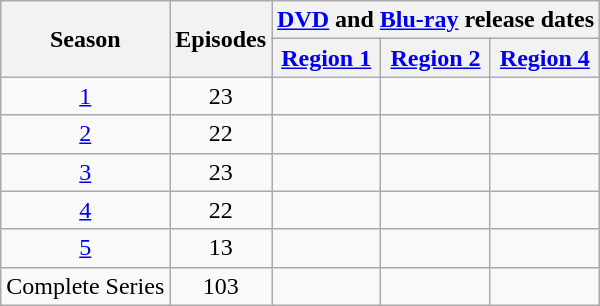<table class="wikitable plainrowheaders" style="text-align: center;">
<tr>
<th scope="col" rowspan="2">Season</th>
<th scope="col" rowspan="2">Episodes</th>
<th scope="col" colspan="4"><a href='#'>DVD</a> and <a href='#'>Blu-ray</a> release dates</th>
</tr>
<tr>
<th scope="col"><a href='#'>Region 1</a></th>
<th scope="col"><a href='#'>Region 2</a></th>
<th scope="col"><a href='#'>Region 4</a></th>
</tr>
<tr>
<td scope="row"><a href='#'>1</a></td>
<td>23</td>
<td></td>
<td></td>
<td></td>
</tr>
<tr>
<td scope="row"><a href='#'>2</a></td>
<td>22</td>
<td></td>
<td></td>
<td></td>
</tr>
<tr>
<td scope="row"><a href='#'>3</a></td>
<td>23</td>
<td></td>
<td></td>
<td></td>
</tr>
<tr>
<td scope="row"><a href='#'>4</a></td>
<td>22</td>
<td></td>
<td></td>
<td></td>
</tr>
<tr>
<td scope="row"><a href='#'>5</a></td>
<td>13</td>
<td></td>
<td></td>
<td></td>
</tr>
<tr>
<td scope="row">Complete Series</td>
<td>103</td>
<td></td>
<td></td>
<td></td>
</tr>
</table>
